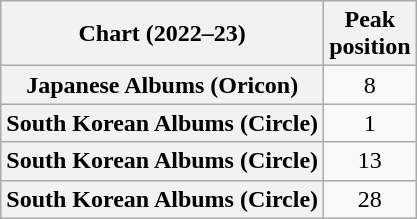<table class="wikitable sortable plainrowheaders" style="text-align:center">
<tr>
<th scope="col">Chart (2022–23)</th>
<th scope="col">Peak<br>position</th>
</tr>
<tr>
<th scope="row">Japanese Albums (Oricon)</th>
<td>8</td>
</tr>
<tr>
<th scope="row">South Korean Albums (Circle)</th>
<td>1</td>
</tr>
<tr>
<th scope="row">South Korean Albums (Circle)<br></th>
<td>13</td>
</tr>
<tr>
<th scope="row">South Korean Albums (Circle)<br></th>
<td>28</td>
</tr>
</table>
